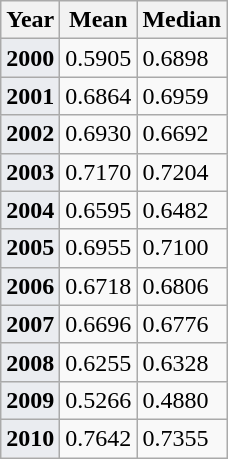<table class="wikitable">
<tr>
<th>Year</th>
<th>Mean</th>
<th>Median</th>
</tr>
<tr>
<td style="background:#eaecf0;"><strong>2000</strong></td>
<td>0.5905</td>
<td>0.6898</td>
</tr>
<tr>
<td style="background:#eaecf0;"><strong>2001</strong></td>
<td>0.6864</td>
<td>0.6959</td>
</tr>
<tr>
<td style="background:#eaecf0;"><strong>2002</strong></td>
<td>0.6930</td>
<td>0.6692</td>
</tr>
<tr>
<td style="background:#eaecf0;"><strong>2003</strong></td>
<td>0.7170</td>
<td>0.7204</td>
</tr>
<tr>
<td style="background:#eaecf0;"><strong>2004</strong></td>
<td>0.6595</td>
<td>0.6482</td>
</tr>
<tr>
<td style="background:#eaecf0;"><strong>2005</strong></td>
<td>0.6955</td>
<td>0.7100</td>
</tr>
<tr>
<td style="background:#eaecf0;"><strong>2006</strong></td>
<td>0.6718</td>
<td>0.6806</td>
</tr>
<tr>
<td style="background:#eaecf0;"><strong>2007</strong></td>
<td>0.6696</td>
<td>0.6776</td>
</tr>
<tr>
<td style="background:#eaecf0;"><strong>2008</strong></td>
<td>0.6255</td>
<td>0.6328</td>
</tr>
<tr>
<td style="background:#eaecf0;"><strong>2009</strong></td>
<td>0.5266</td>
<td>0.4880</td>
</tr>
<tr>
<td style="background:#eaecf0;"><strong>2010</strong></td>
<td>0.7642</td>
<td>0.7355</td>
</tr>
</table>
